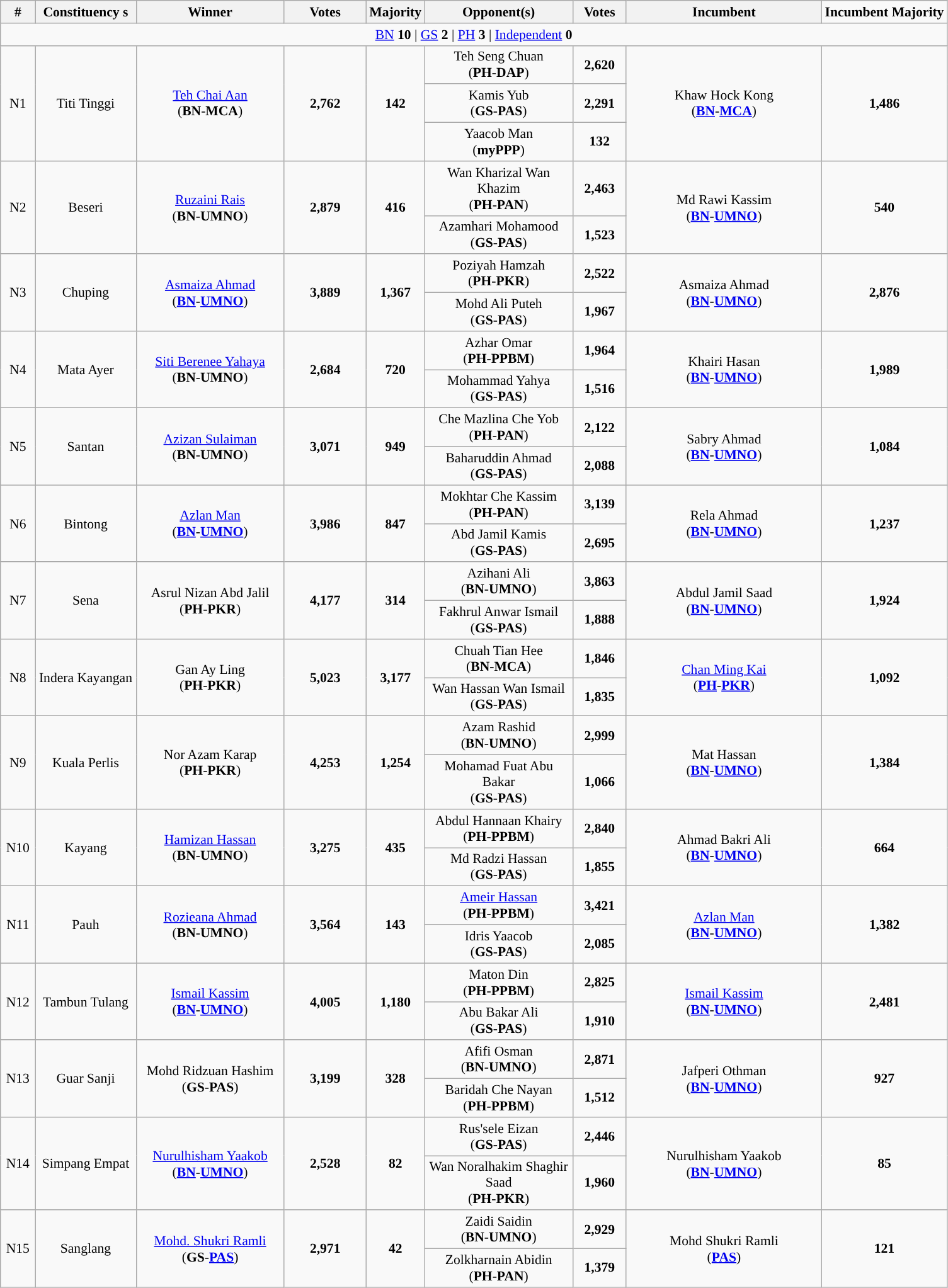<table class="wikitable" style="text-align:center; font-size:90%">
<tr>
<th width="30">#</th>
<th width="100">Constituency  s</th>
<th width="150">Winner</th>
<th width="80">Votes</th>
<th width="50">Majority</th>
<th width="150">Opponent(s)</th>
<th width="50">Votes</th>
<th width="200">Incumbent</th>
<td><strong>Incumbent Majority</strong></td>
</tr>
<tr>
<td colspan="13"><a href='#'>BN</a> <strong>10</strong> | <a href='#'>GS</a> <strong>2</strong> | <a href='#'>PH</a> <strong>3</strong> | <a href='#'>Independent</a> <strong>0</strong></td>
</tr>
<tr align="center">
<td rowspan="3">N1</td>
<td rowspan="3">Titi Tinggi</td>
<td rowspan="3"><a href='#'>Teh Chai Aan</a> <br> (<strong>BN</strong>-<strong>MCA</strong>)</td>
<td rowspan="3"><strong>2,762</strong></td>
<td rowspan="3"><strong>142</strong></td>
<td>Teh Seng Chuan <br> (<strong>PH</strong>-<strong>DAP</strong>)</td>
<td><strong>2,620</strong></td>
<td rowspan="3">Khaw Hock Kong <br> (<strong><a href='#'>BN</a></strong>-<strong><a href='#'>MCA</a></strong>)</td>
<td rowspan="3"><strong>1,486</strong></td>
</tr>
<tr>
<td>Kamis Yub <br> (<strong>GS</strong>-<strong>PAS</strong>)</td>
<td><strong>2,291</strong></td>
</tr>
<tr>
<td>Yaacob Man <br> (<strong>myPPP</strong>)</td>
<td><strong>132</strong></td>
</tr>
<tr>
<td rowspan="2">N2</td>
<td rowspan="2">Beseri</td>
<td rowspan="2"><a href='#'>Ruzaini Rais</a> <br> (<strong>BN</strong>-<strong>UMNO</strong>)</td>
<td rowspan="2"><strong>2,879</strong></td>
<td rowspan="2"><strong>416</strong></td>
<td>Wan Kharizal Wan Khazim <br> (<strong>PH</strong>-<strong>PAN</strong>)</td>
<td><strong>2,463</strong></td>
<td rowspan="2">Md Rawi Kassim<br> (<strong><a href='#'>BN</a></strong>-<strong><a href='#'>UMNO</a></strong>)</td>
<td rowspan="2"><strong>540</strong></td>
</tr>
<tr>
<td>Azamhari Mohamood <br> (<strong>GS</strong>-<strong>PAS</strong>)</td>
<td><strong>1,523</strong></td>
</tr>
<tr>
<td rowspan="2">N3</td>
<td rowspan="2">Chuping</td>
<td rowspan="2"><a href='#'>Asmaiza Ahmad</a><br> (<strong><a href='#'>BN</a></strong>-<strong><a href='#'>UMNO</a></strong>)</td>
<td rowspan="2"><strong>3,889</strong></td>
<td rowspan="2"><strong>1,367</strong></td>
<td>Poziyah Hamzah <br> (<strong>PH</strong>-<strong>PKR</strong>)</td>
<td><strong>2,522</strong></td>
<td rowspan="2">Asmaiza Ahmad<br> (<strong><a href='#'>BN</a></strong>-<strong><a href='#'>UMNO</a></strong>)</td>
<td rowspan="2"><strong>2,876</strong></td>
</tr>
<tr>
<td>Mohd Ali Puteh <br> (<strong>GS</strong>-<strong>PAS</strong>)</td>
<td><strong>1,967</strong></td>
</tr>
<tr>
<td rowspan="2">N4</td>
<td rowspan="2">Mata Ayer</td>
<td rowspan="2"><a href='#'>Siti Berenee Yahaya</a> <br> (<strong>BN</strong>-<strong>UMNO</strong>)</td>
<td rowspan="2"><strong>2,684</strong></td>
<td rowspan="2"><strong>720</strong></td>
<td>Azhar Omar <br> (<strong>PH</strong>-<strong>PPBM</strong>)</td>
<td><strong>1,964</strong></td>
<td rowspan="2">Khairi Hasan<br> (<strong><a href='#'>BN</a></strong>-<strong><a href='#'>UMNO</a></strong>)</td>
<td rowspan="2"><strong>1,989</strong></td>
</tr>
<tr>
<td>Mohammad Yahya <br> (<strong>GS</strong>-<strong>PAS</strong>)</td>
<td><strong>1,516</strong></td>
</tr>
<tr>
<td rowspan="2">N5</td>
<td rowspan="2">Santan</td>
<td rowspan="2"><a href='#'>Azizan Sulaiman</a> <br> (<strong>BN</strong>-<strong>UMNO</strong>)</td>
<td rowspan="2"><strong>3,071</strong></td>
<td rowspan="2"><strong>949</strong></td>
<td>Che Mazlina Che Yob <br> (<strong>PH</strong>-<strong>PAN</strong>)</td>
<td><strong>2,122</strong></td>
<td rowspan="2">Sabry Ahmad<br> (<strong><a href='#'>BN</a></strong>-<strong><a href='#'>UMNO</a></strong>)</td>
<td rowspan="2"><strong>1,084</strong></td>
</tr>
<tr>
<td>Baharuddin Ahmad <br> (<strong>GS</strong>-<strong>PAS</strong>)</td>
<td><strong>2,088</strong></td>
</tr>
<tr>
<td rowspan="2">N6</td>
<td rowspan="2">Bintong</td>
<td rowspan="2"><a href='#'>Azlan Man</a> <br> (<strong><a href='#'>BN</a></strong>-<strong><a href='#'>UMNO</a></strong>)</td>
<td rowspan="2"><strong>3,986</strong></td>
<td rowspan="2"><strong>847</strong></td>
<td>Mokhtar Che Kassim <br> (<strong>PH</strong>-<strong>PAN</strong>)</td>
<td><strong>3,139</strong></td>
<td rowspan="2">Rela Ahmad <br> (<strong><a href='#'>BN</a></strong>-<strong><a href='#'>UMNO</a></strong>)</td>
<td rowspan="2"><strong>1,237</strong></td>
</tr>
<tr>
<td>Abd Jamil Kamis <br> (<strong>GS</strong>-<strong>PAS</strong>)</td>
<td><strong>2,695</strong></td>
</tr>
<tr>
<td rowspan="2">N7</td>
<td rowspan="2">Sena</td>
<td rowspan="2">Asrul Nizan Abd Jalil <br> (<strong>PH</strong>-<strong>PKR</strong>)</td>
<td rowspan="2"><strong>4,177</strong></td>
<td rowspan="2"><strong>314</strong></td>
<td>Azihani Ali <br> (<strong>BN</strong>-<strong>UMNO</strong>)</td>
<td><strong>3,863</strong></td>
<td rowspan="2">Abdul Jamil Saad<br> (<strong><a href='#'>BN</a></strong>-<strong><a href='#'>UMNO</a></strong>)</td>
<td rowspan="2"><strong>1,924</strong></td>
</tr>
<tr>
<td>Fakhrul Anwar Ismail <br> (<strong>GS</strong>-<strong>PAS</strong>)</td>
<td><strong>1,888</strong></td>
</tr>
<tr>
<td rowspan="2">N8</td>
<td rowspan="2">Indera Kayangan</td>
<td rowspan="2">Gan Ay Ling <br> (<strong>PH</strong>-<strong>PKR</strong>)</td>
<td rowspan="2"><strong>5,023</strong></td>
<td rowspan="2"><strong>3,177</strong></td>
<td>Chuah Tian Hee <br> (<strong>BN</strong>-<strong>MCA</strong>)</td>
<td><strong>1,846</strong></td>
<td rowspan="2"><a href='#'>Chan Ming Kai</a> <br> (<strong><a href='#'>PH</a></strong>-<strong><a href='#'>PKR</a></strong>)</td>
<td rowspan="2"><strong>1,092</strong></td>
</tr>
<tr>
<td>Wan Hassan Wan Ismail <br> (<strong>GS</strong>-<strong>PAS</strong>)</td>
<td><strong>1,835</strong></td>
</tr>
<tr>
<td rowspan="2">N9</td>
<td rowspan="2">Kuala Perlis</td>
<td rowspan="2">Nor Azam Karap <br> (<strong>PH</strong>-<strong>PKR</strong>)</td>
<td rowspan="2"><strong>4,253</strong></td>
<td rowspan="2"><strong>1,254</strong></td>
<td>Azam Rashid <br> (<strong>BN</strong>-<strong>UMNO</strong>)</td>
<td><strong>2,999</strong></td>
<td rowspan="2">Mat Hassan<br> (<strong><a href='#'>BN</a></strong>-<strong><a href='#'>UMNO</a></strong>)</td>
<td rowspan="2"><strong>1,384</strong></td>
</tr>
<tr>
<td>Mohamad Fuat Abu Bakar <br> (<strong>GS</strong>-<strong>PAS</strong>)</td>
<td><strong>1,066</strong></td>
</tr>
<tr>
<td rowspan="2">N10</td>
<td rowspan="2">Kayang</td>
<td rowspan="2"><a href='#'>Hamizan Hassan</a> <br> (<strong>BN</strong>-<strong>UMNO</strong>)</td>
<td rowspan="2"><strong>3,275</strong></td>
<td rowspan="2"><strong>435</strong></td>
<td>Abdul Hannaan Khairy <br> (<strong>PH</strong>-<strong>PPBM</strong>)</td>
<td><strong>2,840</strong></td>
<td rowspan="2">Ahmad Bakri Ali<br> (<strong><a href='#'>BN</a></strong>-<strong><a href='#'>UMNO</a></strong>)</td>
<td rowspan="2"><strong>664</strong></td>
</tr>
<tr>
<td>Md Radzi Hassan <br> (<strong>GS</strong>-<strong>PAS</strong>)</td>
<td><strong>1,855</strong></td>
</tr>
<tr>
<td rowspan="2">N11</td>
<td rowspan="2">Pauh</td>
<td rowspan="2"><a href='#'>Rozieana Ahmad</a> <br> (<strong>BN</strong>-<strong>UMNO</strong>)</td>
<td rowspan="2"><strong>3,564</strong></td>
<td rowspan="2"><strong>143</strong></td>
<td><a href='#'>Ameir Hassan</a> <br> (<strong>PH</strong>-<strong>PPBM</strong>)</td>
<td><strong>3,421</strong></td>
<td rowspan="2"><a href='#'>Azlan Man</a> <br> (<strong><a href='#'>BN</a></strong>-<strong><a href='#'>UMNO</a></strong>)</td>
<td rowspan="2"><strong>1,382</strong></td>
</tr>
<tr>
<td>Idris Yaacob <br> (<strong>GS</strong>-<strong>PAS</strong>)</td>
<td><strong>2,085</strong></td>
</tr>
<tr>
<td rowspan="2">N12</td>
<td rowspan="2">Tambun Tulang</td>
<td rowspan="2"><a href='#'>Ismail Kassim</a> <br> (<strong><a href='#'>BN</a></strong>-<strong><a href='#'>UMNO</a></strong>)</td>
<td rowspan="2"><strong>4,005</strong></td>
<td rowspan="2"><strong>1,180</strong></td>
<td>Maton Din <br> (<strong>PH</strong>-<strong>PPBM</strong>)</td>
<td><strong>2,825</strong></td>
<td rowspan="2"><a href='#'>Ismail Kassim</a> <br> (<strong><a href='#'>BN</a></strong>-<strong><a href='#'>UMNO</a></strong>)</td>
<td rowspan="2"><strong>2,481</strong></td>
</tr>
<tr>
<td>Abu Bakar Ali <br> (<strong>GS</strong>-<strong>PAS</strong>)</td>
<td><strong>1,910</strong></td>
</tr>
<tr>
<td rowspan="2">N13</td>
<td rowspan="2">Guar Sanji</td>
<td rowspan="2">Mohd Ridzuan Hashim <br> (<strong>GS</strong>-<strong>PAS</strong>)</td>
<td rowspan="2"><strong>3,199</strong></td>
<td rowspan="2"><strong>328</strong></td>
<td>Afifi Osman <br> (<strong>BN</strong>-<strong>UMNO</strong>)</td>
<td><strong>2,871</strong></td>
<td rowspan="2">Jafperi Othman <br> (<strong><a href='#'>BN</a></strong>-<strong><a href='#'>UMNO</a></strong>)</td>
<td rowspan="2"><strong>927</strong></td>
</tr>
<tr>
<td>Baridah Che Nayan <br> (<strong>PH</strong>-<strong>PPBM</strong>)</td>
<td><strong>1,512</strong></td>
</tr>
<tr>
<td rowspan="2">N14</td>
<td rowspan="2">Simpang Empat</td>
<td rowspan="2"><a href='#'>Nurulhisham Yaakob</a> <br> (<strong><a href='#'>BN</a></strong>-<strong><a href='#'>UMNO</a></strong>)</td>
<td rowspan="2"><strong>2,528</strong></td>
<td rowspan="2"><strong>82</strong></td>
<td>Rus'sele Eizan <br> (<strong>GS</strong>-<strong>PAS</strong>)</td>
<td><strong>2,446</strong></td>
<td rowspan="2">Nurulhisham Yaakob <br> (<strong><a href='#'>BN</a></strong>-<strong><a href='#'>UMNO</a></strong>)</td>
<td rowspan="2"><strong>85</strong></td>
</tr>
<tr>
<td>Wan Noralhakim Shaghir Saad <br> (<strong>PH</strong>-<strong>PKR</strong>)</td>
<td><strong>1,960</strong></td>
</tr>
<tr>
<td rowspan="2">N15</td>
<td rowspan="2">Sanglang</td>
<td rowspan="2"><a href='#'>Mohd. Shukri Ramli</a> <br> (<strong>GS</strong>-<strong><a href='#'>PAS</a></strong>)</td>
<td rowspan="2"><strong>2,971</strong></td>
<td rowspan="2"><strong>42</strong></td>
<td>Zaidi Saidin <br> (<strong>BN</strong>-<strong>UMNO</strong>)</td>
<td><strong>2,929</strong></td>
<td rowspan="2">Mohd Shukri Ramli <br> (<strong><a href='#'>PAS</a></strong>)</td>
<td rowspan="2"><strong>121</strong></td>
</tr>
<tr>
<td>Zolkharnain Abidin <br> (<strong>PH</strong>-<strong>PAN</strong>)</td>
<td><strong>1,379</strong></td>
</tr>
</table>
